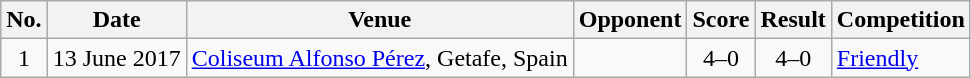<table class="wikitable">
<tr>
<th>No.</th>
<th>Date</th>
<th>Venue</th>
<th>Opponent</th>
<th>Score</th>
<th>Result</th>
<th>Competition</th>
</tr>
<tr>
<td align=center>1</td>
<td>13 June 2017</td>
<td><a href='#'>Coliseum Alfonso Pérez</a>, Getafe, Spain</td>
<td></td>
<td align=center>4–0</td>
<td align=center>4–0</td>
<td><a href='#'>Friendly</a></td>
</tr>
</table>
